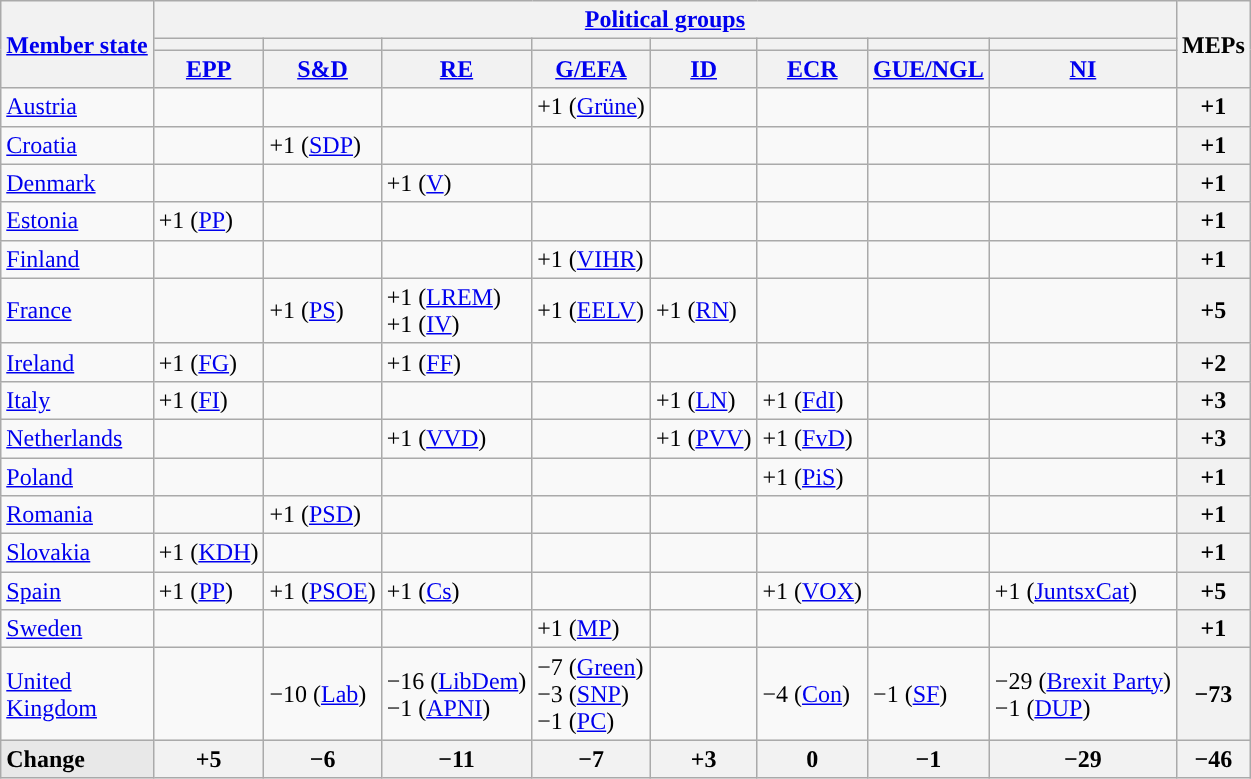<table class="wikitable" style="white-space:nowrap">
<tr>
<th rowspan="3"><a href='#'>Member state</a></th>
<th colspan="8"><a href='#'>Political groups</a></th>
<th rowspan="3">MEPs</th>
</tr>
<tr>
<th style="background:"></th>
<th style="background:"></th>
<th style="background:"></th>
<th style="background:"></th>
<th style="background:"></th>
<th style="background:"></th>
<th style="background:"></th>
<th style="background:"></th>
</tr>
<tr>
<th><a href='#'>EPP</a></th>
<th><a href='#'>S&D</a></th>
<th><a href='#'>RE</a></th>
<th><a href='#'>G/EFA</a></th>
<th><a href='#'>ID</a></th>
<th><a href='#'>ECR</a></th>
<th><a href='#'>GUE/NGL</a></th>
<th><a href='#'>NI</a></th>
</tr>
<tr>
<td> <a href='#'>Austria</a></td>
<td></td>
<td></td>
<td></td>
<td>+1 (<a href='#'>Grüne</a>)</td>
<td></td>
<td></td>
<td></td>
<td></td>
<th>+1</th>
</tr>
<tr>
<td> <a href='#'>Croatia</a></td>
<td></td>
<td>+1 (<a href='#'>SDP</a>)</td>
<td></td>
<td></td>
<td></td>
<td></td>
<td></td>
<td></td>
<th>+1</th>
</tr>
<tr>
<td> <a href='#'>Denmark</a></td>
<td></td>
<td></td>
<td>+1 (<a href='#'>V</a>)</td>
<td></td>
<td></td>
<td></td>
<td></td>
<td></td>
<th>+1</th>
</tr>
<tr>
<td> <a href='#'>Estonia</a></td>
<td>+1 (<a href='#'>PP</a>)</td>
<td></td>
<td></td>
<td></td>
<td></td>
<td></td>
<td></td>
<td></td>
<th>+1</th>
</tr>
<tr>
<td> <a href='#'>Finland</a></td>
<td></td>
<td></td>
<td></td>
<td>+1 (<a href='#'>VIHR</a>)</td>
<td></td>
<td></td>
<td></td>
<td></td>
<th>+1</th>
</tr>
<tr>
<td> <a href='#'>France</a></td>
<td></td>
<td>+1 (<a href='#'>PS</a>)</td>
<td>+1 (<a href='#'>LREM</a>)<br>+1 (<a href='#'>IV</a>)</td>
<td>+1 (<a href='#'>EELV</a>)</td>
<td>+1 (<a href='#'>RN</a>)</td>
<td></td>
<td></td>
<td></td>
<th>+5</th>
</tr>
<tr>
<td> <a href='#'>Ireland</a></td>
<td>+1 (<a href='#'>FG</a>)</td>
<td></td>
<td>+1 (<a href='#'>FF</a>)</td>
<td></td>
<td></td>
<td></td>
<td></td>
<td></td>
<th>+2</th>
</tr>
<tr>
<td> <a href='#'>Italy</a></td>
<td>+1 (<a href='#'>FI</a>)</td>
<td></td>
<td></td>
<td></td>
<td>+1 (<a href='#'>LN</a>)</td>
<td>+1 (<a href='#'>FdI</a>)</td>
<td></td>
<td></td>
<th>+3</th>
</tr>
<tr>
<td> <a href='#'>Netherlands</a></td>
<td></td>
<td></td>
<td>+1 (<a href='#'>VVD</a>)</td>
<td></td>
<td>+1 (<a href='#'>PVV</a>)</td>
<td>+1 (<a href='#'>FvD</a>)</td>
<td></td>
<td></td>
<th>+3</th>
</tr>
<tr>
<td> <a href='#'>Poland</a></td>
<td></td>
<td></td>
<td></td>
<td></td>
<td></td>
<td>+1 (<a href='#'>PiS</a>)</td>
<td></td>
<td></td>
<th>+1</th>
</tr>
<tr>
<td> <a href='#'>Romania</a></td>
<td></td>
<td>+1 (<a href='#'>PSD</a>)</td>
<td></td>
<td></td>
<td></td>
<td></td>
<td></td>
<td></td>
<th>+1</th>
</tr>
<tr>
<td> <a href='#'>Slovakia</a></td>
<td>+1 (<a href='#'>KDH</a>)</td>
<td></td>
<td></td>
<td></td>
<td></td>
<td></td>
<td></td>
<td></td>
<th>+1</th>
</tr>
<tr>
<td> <a href='#'>Spain</a></td>
<td>+1 (<a href='#'>PP</a>)</td>
<td>+1 (<a href='#'>PSOE</a>)</td>
<td>+1 (<a href='#'>Cs</a>)</td>
<td></td>
<td></td>
<td>+1 (<a href='#'>VOX</a>)</td>
<td></td>
<td>+1 (<a href='#'>JuntsxCat</a>)</td>
<th>+5</th>
</tr>
<tr>
<td> <a href='#'>Sweden</a></td>
<td></td>
<td></td>
<td></td>
<td>+1 (<a href='#'>MP</a>)</td>
<td></td>
<td></td>
<td></td>
<td></td>
<th>+1</th>
</tr>
<tr>
<td> <a href='#'>United<br>Kingdom</a></td>
<td></td>
<td>−10 (<a href='#'>Lab</a>)</td>
<td>−16 (<a href='#'>LibDem</a>)<br>−1 (<a href='#'>APNI</a>)</td>
<td>−7 (<a href='#'>Green</a>)<br>−3 (<a href='#'>SNP</a>)<br>−1 (<a href='#'>PC</a>)</td>
<td></td>
<td>−4 (<a href='#'>Con</a>)</td>
<td>−1 (<a href='#'>SF</a>)</td>
<td>−29 (<a href='#'>Brexit Party</a>)<br>−1 (<a href='#'>DUP</a>)</td>
<th>−73</th>
</tr>
<tr class="sortbottom" style="font-weight:bold; background:rgb(232,232,232);">
<td>Change</td>
<th>+5</th>
<th>−6</th>
<th>−11</th>
<th>−7</th>
<th>+3</th>
<th>0</th>
<th>−1</th>
<th>−29</th>
<th>−46</th>
</tr>
</table>
